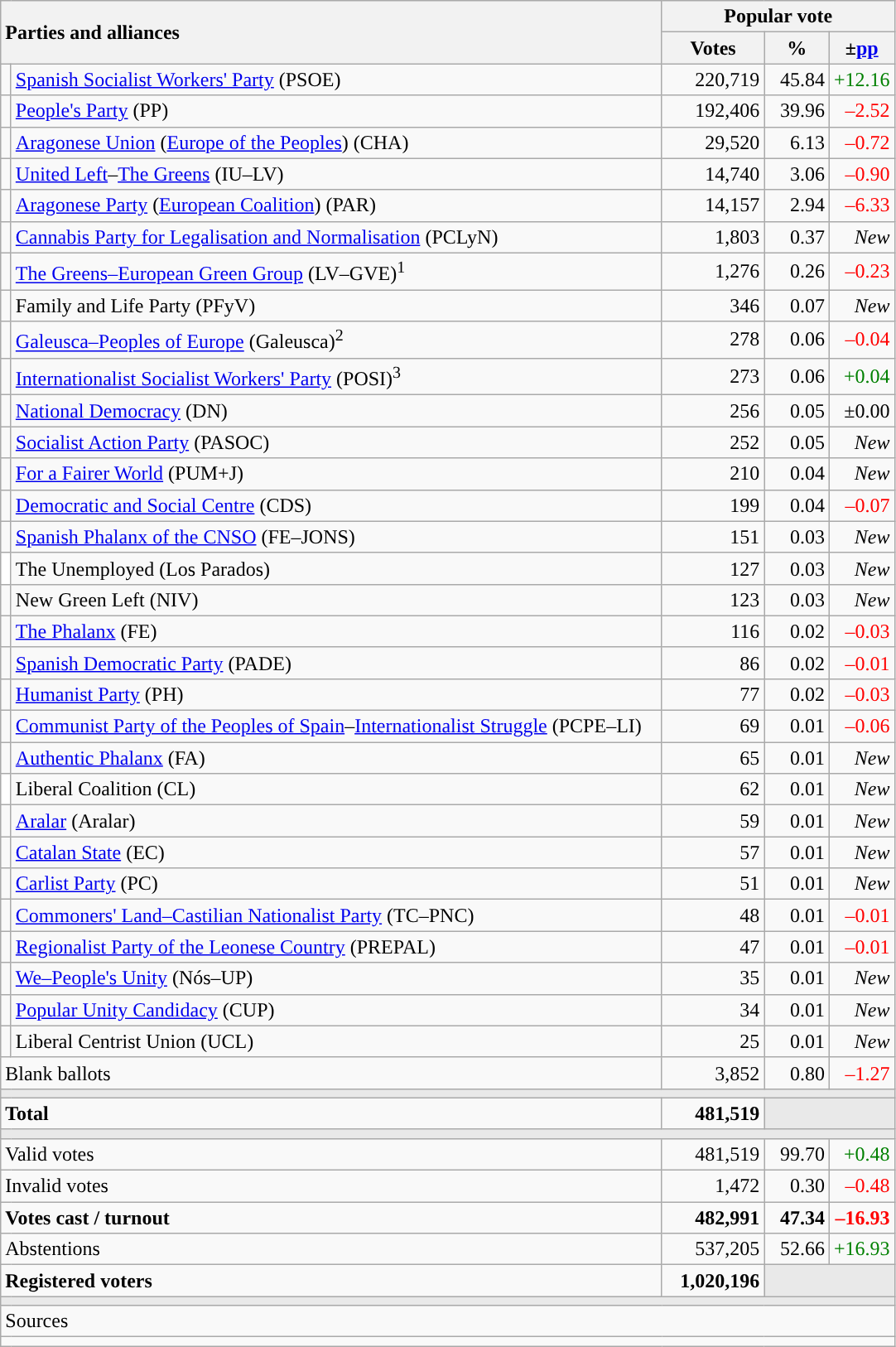<table class="wikitable" style="text-align:right">
<tr>
<th style="text-align:left;" rowspan="2" colspan="2" width="525">Parties and alliances</th>
<th colspan="3">Popular vote</th>
</tr>
<tr>
<th width="75">Votes</th>
<th width="45">%</th>
<th width="45">±<a href='#'>pp</a></th>
</tr>
<tr>
<td width="1" style="color:inherit;background:"></td>
<td align="left"><a href='#'>Spanish Socialist Workers' Party</a> (PSOE)</td>
<td>220,719</td>
<td>45.84</td>
<td style="color:green;">+12.16</td>
</tr>
<tr>
<td style="color:inherit;background:"></td>
<td align="left"><a href='#'>People's Party</a> (PP)</td>
<td>192,406</td>
<td>39.96</td>
<td style="color:red;">–2.52</td>
</tr>
<tr>
<td style="color:inherit;background:"></td>
<td align="left"><a href='#'>Aragonese Union</a> (<a href='#'>Europe of the Peoples</a>) (CHA)</td>
<td>29,520</td>
<td>6.13</td>
<td style="color:red;">–0.72</td>
</tr>
<tr>
<td style="color:inherit;background:"></td>
<td align="left"><a href='#'>United Left</a>–<a href='#'>The Greens</a> (IU–LV)</td>
<td>14,740</td>
<td>3.06</td>
<td style="color:red;">–0.90</td>
</tr>
<tr>
<td style="color:inherit;background:"></td>
<td align="left"><a href='#'>Aragonese Party</a> (<a href='#'>European Coalition</a>) (PAR)</td>
<td>14,157</td>
<td>2.94</td>
<td style="color:red;">–6.33</td>
</tr>
<tr>
<td style="color:inherit;background:"></td>
<td align="left"><a href='#'>Cannabis Party for Legalisation and Normalisation</a> (PCLyN)</td>
<td>1,803</td>
<td>0.37</td>
<td><em>New</em></td>
</tr>
<tr>
<td style="color:inherit;background:"></td>
<td align="left"><a href='#'>The Greens–European Green Group</a> (LV–GVE)<sup>1</sup></td>
<td>1,276</td>
<td>0.26</td>
<td style="color:red;">–0.23</td>
</tr>
<tr>
<td style="color:inherit;background:"></td>
<td align="left">Family and Life Party (PFyV)</td>
<td>346</td>
<td>0.07</td>
<td><em>New</em></td>
</tr>
<tr>
<td style="color:inherit;background:"></td>
<td align="left"><a href='#'>Galeusca–Peoples of Europe</a> (Galeusca)<sup>2</sup></td>
<td>278</td>
<td>0.06</td>
<td style="color:red;">–0.04</td>
</tr>
<tr>
<td style="color:inherit;background:"></td>
<td align="left"><a href='#'>Internationalist Socialist Workers' Party</a> (POSI)<sup>3</sup></td>
<td>273</td>
<td>0.06</td>
<td style="color:green;">+0.04</td>
</tr>
<tr>
<td style="color:inherit;background:"></td>
<td align="left"><a href='#'>National Democracy</a> (DN)</td>
<td>256</td>
<td>0.05</td>
<td>±0.00</td>
</tr>
<tr>
<td style="color:inherit;background:"></td>
<td align="left"><a href='#'>Socialist Action Party</a> (PASOC)</td>
<td>252</td>
<td>0.05</td>
<td><em>New</em></td>
</tr>
<tr>
<td style="color:inherit;background:"></td>
<td align="left"><a href='#'>For a Fairer World</a> (PUM+J)</td>
<td>210</td>
<td>0.04</td>
<td><em>New</em></td>
</tr>
<tr>
<td style="color:inherit;background:"></td>
<td align="left"><a href='#'>Democratic and Social Centre</a> (CDS)</td>
<td>199</td>
<td>0.04</td>
<td style="color:red;">–0.07</td>
</tr>
<tr>
<td style="color:inherit;background:"></td>
<td align="left"><a href='#'>Spanish Phalanx of the CNSO</a> (FE–JONS)</td>
<td>151</td>
<td>0.03</td>
<td><em>New</em></td>
</tr>
<tr>
<td bgcolor="white"></td>
<td align="left">The Unemployed (Los Parados)</td>
<td>127</td>
<td>0.03</td>
<td><em>New</em></td>
</tr>
<tr>
<td style="color:inherit;background:"></td>
<td align="left">New Green Left (NIV)</td>
<td>123</td>
<td>0.03</td>
<td><em>New</em></td>
</tr>
<tr>
<td style="color:inherit;background:"></td>
<td align="left"><a href='#'>The Phalanx</a> (FE)</td>
<td>116</td>
<td>0.02</td>
<td style="color:red;">–0.03</td>
</tr>
<tr>
<td style="color:inherit;background:"></td>
<td align="left"><a href='#'>Spanish Democratic Party</a> (PADE)</td>
<td>86</td>
<td>0.02</td>
<td style="color:red;">–0.01</td>
</tr>
<tr>
<td style="color:inherit;background:"></td>
<td align="left"><a href='#'>Humanist Party</a> (PH)</td>
<td>77</td>
<td>0.02</td>
<td style="color:red;">–0.03</td>
</tr>
<tr>
<td style="color:inherit;background:"></td>
<td align="left"><a href='#'>Communist Party of the Peoples of Spain</a>–<a href='#'>Internationalist Struggle</a> (PCPE–LI)</td>
<td>69</td>
<td>0.01</td>
<td style="color:red;">–0.06</td>
</tr>
<tr>
<td style="color:inherit;background:"></td>
<td align="left"><a href='#'>Authentic Phalanx</a> (FA)</td>
<td>65</td>
<td>0.01</td>
<td><em>New</em></td>
</tr>
<tr>
<td bgcolor="white"></td>
<td align="left">Liberal Coalition (CL)</td>
<td>62</td>
<td>0.01</td>
<td><em>New</em></td>
</tr>
<tr>
<td style="color:inherit;background:"></td>
<td align="left"><a href='#'>Aralar</a> (Aralar)</td>
<td>59</td>
<td>0.01</td>
<td><em>New</em></td>
</tr>
<tr>
<td style="color:inherit;background:"></td>
<td align="left"><a href='#'>Catalan State</a> (EC)</td>
<td>57</td>
<td>0.01</td>
<td><em>New</em></td>
</tr>
<tr>
<td style="color:inherit;background:"></td>
<td align="left"><a href='#'>Carlist Party</a> (PC)</td>
<td>51</td>
<td>0.01</td>
<td><em>New</em></td>
</tr>
<tr>
<td style="color:inherit;background:"></td>
<td align="left"><a href='#'>Commoners' Land–Castilian Nationalist Party</a> (TC–PNC)</td>
<td>48</td>
<td>0.01</td>
<td style="color:red;">–0.01</td>
</tr>
<tr>
<td style="color:inherit;background:"></td>
<td align="left"><a href='#'>Regionalist Party of the Leonese Country</a> (PREPAL)</td>
<td>47</td>
<td>0.01</td>
<td style="color:red;">–0.01</td>
</tr>
<tr>
<td style="color:inherit;background:"></td>
<td align="left"><a href='#'>We–People's Unity</a> (Nós–UP)</td>
<td>35</td>
<td>0.01</td>
<td><em>New</em></td>
</tr>
<tr>
<td style="color:inherit;background:"></td>
<td align="left"><a href='#'>Popular Unity Candidacy</a> (CUP)</td>
<td>34</td>
<td>0.01</td>
<td><em>New</em></td>
</tr>
<tr>
<td style="color:inherit;background:"></td>
<td align="left">Liberal Centrist Union (UCL)</td>
<td>25</td>
<td>0.01</td>
<td><em>New</em></td>
</tr>
<tr>
<td align="left" colspan="2">Blank ballots</td>
<td>3,852</td>
<td>0.80</td>
<td style="color:red;">–1.27</td>
</tr>
<tr>
<td colspan="5" bgcolor="#E9E9E9"></td>
</tr>
<tr style="font-weight:bold;">
<td align="left" colspan="2">Total</td>
<td>481,519</td>
<td bgcolor="#E9E9E9" colspan="2"></td>
</tr>
<tr>
<td colspan="5" bgcolor="#E9E9E9"></td>
</tr>
<tr>
<td align="left" colspan="2">Valid votes</td>
<td>481,519</td>
<td>99.70</td>
<td style="color:green;">+0.48</td>
</tr>
<tr>
<td align="left" colspan="2">Invalid votes</td>
<td>1,472</td>
<td>0.30</td>
<td style="color:red;">–0.48</td>
</tr>
<tr style="font-weight:bold;">
<td align="left" colspan="2">Votes cast / turnout</td>
<td>482,991</td>
<td>47.34</td>
<td style="color:red;">–16.93</td>
</tr>
<tr>
<td align="left" colspan="2">Abstentions</td>
<td>537,205</td>
<td>52.66</td>
<td style="color:green;">+16.93</td>
</tr>
<tr style="font-weight:bold;">
<td align="left" colspan="2">Registered voters</td>
<td>1,020,196</td>
<td bgcolor="#E9E9E9" colspan="2"></td>
</tr>
<tr>
<td colspan="5" bgcolor="#E9E9E9"></td>
</tr>
<tr>
<td align="left" colspan="5">Sources</td>
</tr>
<tr>
<td colspan="5" style="text-align:left; max-width:680px;"></td>
</tr>
</table>
